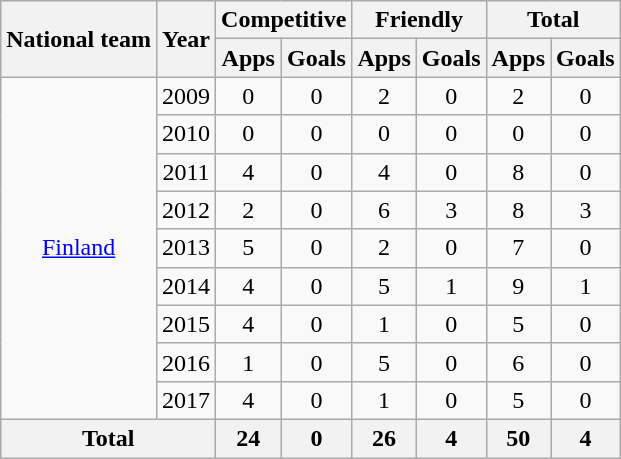<table class="wikitable" style="text-align:center">
<tr>
<th rowspan="2">National team</th>
<th rowspan="2">Year</th>
<th colspan="2">Competitive</th>
<th colspan="2">Friendly</th>
<th colspan="2">Total</th>
</tr>
<tr>
<th>Apps</th>
<th>Goals</th>
<th>Apps</th>
<th>Goals</th>
<th>Apps</th>
<th>Goals</th>
</tr>
<tr>
<td rowspan="9"><a href='#'>Finland</a></td>
<td>2009</td>
<td>0</td>
<td>0</td>
<td>2</td>
<td>0</td>
<td>2</td>
<td>0</td>
</tr>
<tr>
<td>2010</td>
<td>0</td>
<td>0</td>
<td>0</td>
<td>0</td>
<td>0</td>
<td>0</td>
</tr>
<tr>
<td>2011</td>
<td>4</td>
<td>0</td>
<td>4</td>
<td>0</td>
<td>8</td>
<td>0</td>
</tr>
<tr>
<td>2012</td>
<td>2</td>
<td>0</td>
<td>6</td>
<td>3</td>
<td>8</td>
<td>3</td>
</tr>
<tr>
<td>2013</td>
<td>5</td>
<td>0</td>
<td>2</td>
<td>0</td>
<td>7</td>
<td>0</td>
</tr>
<tr>
<td>2014</td>
<td>4</td>
<td>0</td>
<td>5</td>
<td>1</td>
<td>9</td>
<td>1</td>
</tr>
<tr>
<td>2015</td>
<td>4</td>
<td>0</td>
<td>1</td>
<td>0</td>
<td>5</td>
<td>0</td>
</tr>
<tr>
<td>2016</td>
<td>1</td>
<td>0</td>
<td>5</td>
<td>0</td>
<td>6</td>
<td>0</td>
</tr>
<tr>
<td>2017</td>
<td>4</td>
<td>0</td>
<td>1</td>
<td>0</td>
<td>5</td>
<td>0</td>
</tr>
<tr>
<th colspan="2">Total</th>
<th>24</th>
<th>0</th>
<th>26</th>
<th>4</th>
<th>50</th>
<th>4</th>
</tr>
</table>
